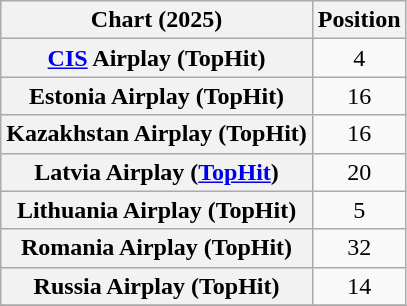<table class="wikitable sortable plainrowheaders" style="text-align:center">
<tr>
<th scope="col">Chart (2025)</th>
<th scope="col">Position</th>
</tr>
<tr>
<th scope="row"><a href='#'>CIS</a> Airplay (TopHit)</th>
<td>4</td>
</tr>
<tr>
<th scope="row">Estonia Airplay (TopHit)</th>
<td>16</td>
</tr>
<tr>
<th scope="row">Kazakhstan Airplay (TopHit)</th>
<td>16</td>
</tr>
<tr>
<th scope="row">Latvia Airplay (<a href='#'>TopHit</a>)</th>
<td>20</td>
</tr>
<tr>
<th scope="row">Lithuania Airplay (TopHit)</th>
<td>5</td>
</tr>
<tr>
<th scope="row">Romania Airplay (TopHit)</th>
<td>32</td>
</tr>
<tr>
<th scope="row">Russia Airplay (TopHit)</th>
<td>14</td>
</tr>
<tr>
</tr>
</table>
